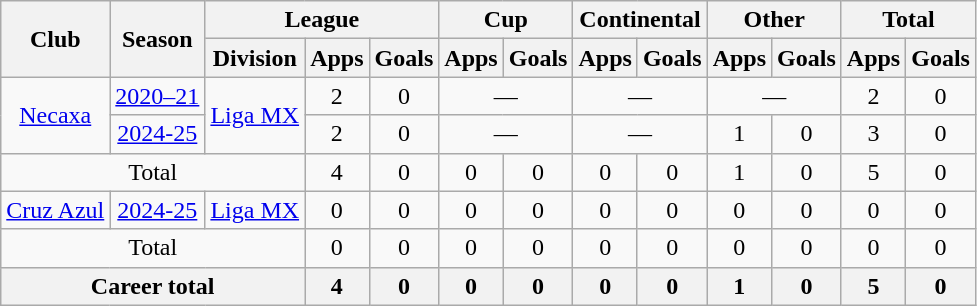<table class="wikitable" style="text-align: center">
<tr>
<th rowspan="2">Club</th>
<th rowspan="2">Season</th>
<th colspan="3">League</th>
<th colspan="2">Cup</th>
<th colspan="2">Continental</th>
<th colspan="2">Other</th>
<th colspan="2">Total</th>
</tr>
<tr>
<th>Division</th>
<th>Apps</th>
<th>Goals</th>
<th>Apps</th>
<th>Goals</th>
<th>Apps</th>
<th>Goals</th>
<th>Apps</th>
<th>Goals</th>
<th>Apps</th>
<th>Goals</th>
</tr>
<tr>
<td rowspan="2"><a href='#'>Necaxa</a></td>
<td><a href='#'>2020–21</a></td>
<td rowspan="2"><a href='#'>Liga MX</a></td>
<td>2</td>
<td>0</td>
<td colspan="2">—</td>
<td colspan="2">—</td>
<td colspan="2">—</td>
<td>2</td>
<td>0</td>
</tr>
<tr>
<td><a href='#'>2024-25</a></td>
<td>2</td>
<td>0</td>
<td colspan="2">—</td>
<td colspan="2">—</td>
<td>1</td>
<td>0</td>
<td>3</td>
<td>0</td>
</tr>
<tr>
<td colspan="3">Total</td>
<td>4</td>
<td>0</td>
<td>0</td>
<td>0</td>
<td>0</td>
<td>0</td>
<td>1</td>
<td>0</td>
<td>5</td>
<td>0</td>
</tr>
<tr>
<td><a href='#'>Cruz Azul</a></td>
<td><a href='#'>2024-25</a></td>
<td><a href='#'>Liga MX</a></td>
<td>0</td>
<td>0</td>
<td>0</td>
<td>0</td>
<td>0</td>
<td>0</td>
<td>0</td>
<td>0</td>
<td>0</td>
<td>0</td>
</tr>
<tr>
<td colspan="3">Total</td>
<td>0</td>
<td>0</td>
<td>0</td>
<td>0</td>
<td>0</td>
<td>0</td>
<td>0</td>
<td>0</td>
<td>0</td>
<td>0</td>
</tr>
<tr>
<th colspan="3"><strong>Career total</strong></th>
<th>4</th>
<th>0</th>
<th>0</th>
<th>0</th>
<th>0</th>
<th>0</th>
<th>1</th>
<th>0</th>
<th>5</th>
<th>0</th>
</tr>
</table>
